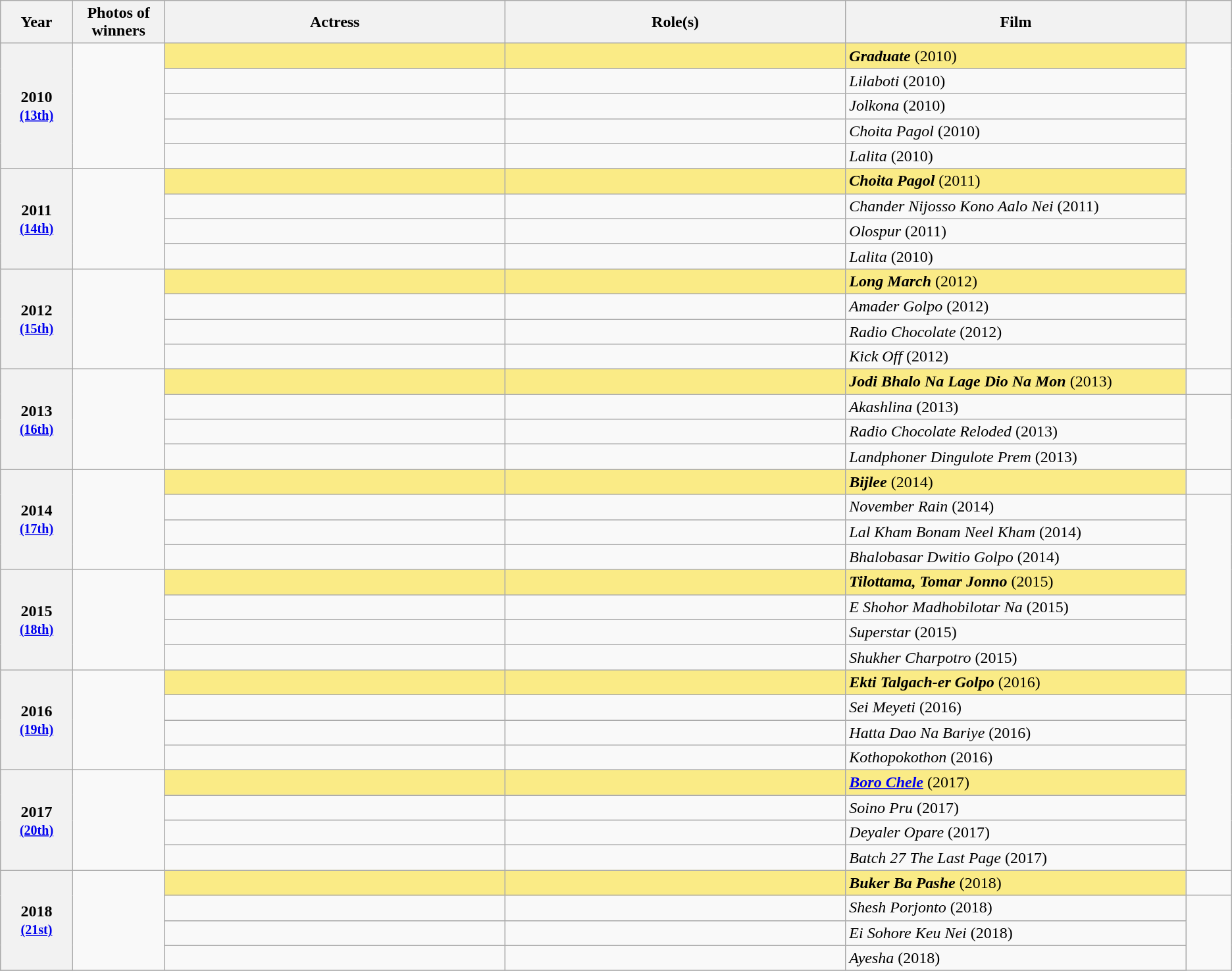<table class="wikitable sortable" rowspan=2 style="text-align: left;">
<tr>
<th scope="col" style="width:3%; text-align:center;">Year</th>
<th scope="col" style="width:3%; text-align:center;">Photos of winners</th>
<th scope="col" style="width:15%;text-align:center;">Actress</th>
<th scope="col" style="width:15%;text-align:center;">Role(s)</th>
<th scope="col" style="width:15%;text-align:center;">Film</th>
<th scope="col" style="width:2%;" class="unsortable"></th>
</tr>
<tr>
<th scope="row" rowspan=5 style="text-align:center">2010 <br><small><a href='#'>(13th)</a> </small></th>
<td rowspan=5 style="text-align:center"></td>
<td style="background:#FAEB86;"><strong></strong> </td>
<td style="background:#FAEB86;"></td>
<td style="background:#FAEB86;"><strong><em>Graduate</em></strong> (2010)</td>
</tr>
<tr>
<td></td>
<td></td>
<td><em>Lilaboti</em> (2010)</td>
</tr>
<tr>
<td></td>
<td></td>
<td><em>Jolkona</em> (2010)</td>
</tr>
<tr>
<td></td>
<td></td>
<td><em>Choita Pagol</em> (2010)</td>
</tr>
<tr>
<td></td>
<td></td>
<td><em>Lalita</em> (2010)</td>
</tr>
<tr>
<th scope="row" rowspan=4 style="text-align:center">2011 <br><small><a href='#'>(14th)</a> </small></th>
<td rowspan=4 style="text-align:center"></td>
<td style="background:#FAEB86;"><strong></strong> </td>
<td style="background:#FAEB86;"></td>
<td style="background:#FAEB86;"><strong><em>Choita Pagol</em></strong> (2011)</td>
</tr>
<tr>
<td></td>
<td></td>
<td><em>Chander Nijosso Kono Aalo Nei</em> (2011)</td>
</tr>
<tr>
<td></td>
<td></td>
<td><em>Olospur</em> (2011)</td>
</tr>
<tr>
<td></td>
<td></td>
<td><em>Lalita</em> (2010)</td>
</tr>
<tr>
<th scope="row" rowspan=4 style="text-align:center">2012 <br><small><a href='#'>(15th)</a> </small></th>
<td rowspan=4 style="text-align:center"></td>
<td style="background:#FAEB86;"><strong></strong> </td>
<td style="background:#FAEB86;"></td>
<td style="background:#FAEB86;"><strong><em>Long March</em></strong> (2012)</td>
</tr>
<tr>
<td></td>
<td></td>
<td><em>Amader Golpo</em> (2012)</td>
</tr>
<tr>
<td></td>
<td></td>
<td><em>Radio Chocolate</em> (2012)</td>
</tr>
<tr>
<td></td>
<td></td>
<td><em>Kick Off</em> (2012)</td>
</tr>
<tr>
<th scope="row" rowspan=4 style="text-align:center">2013 <br><small><a href='#'>(16th)</a> </small></th>
<td rowspan=4 style="text-align:center"></td>
<td style="background:#FAEB86;"><strong></strong> </td>
<td style="background:#FAEB86;"></td>
<td style="background:#FAEB86;"><strong><em>Jodi Bhalo Na Lage Dio Na Mon</em></strong> (2013)</td>
<td></td>
</tr>
<tr>
<td></td>
<td></td>
<td><em>Akashlina</em> (2013)</td>
</tr>
<tr>
<td></td>
<td></td>
<td><em>Radio Chocolate Reloded</em> (2013)</td>
</tr>
<tr>
<td></td>
<td></td>
<td><em>Landphoner Dingulote Prem</em> (2013)</td>
</tr>
<tr>
<th scope="row" rowspan=4 style="text-align:center">2014 <br><small><a href='#'>(17th)</a> </small></th>
<td rowspan=4 style="text-align:center"></td>
<td style="background:#FAEB86;"><strong></strong> </td>
<td style="background:#FAEB86;"><strong></strong></td>
<td style="background:#FAEB86;"><strong><em>Bijlee</em></strong> (2014)</td>
<td></td>
</tr>
<tr>
<td></td>
<td></td>
<td><em>November Rain</em> (2014)</td>
</tr>
<tr>
<td></td>
<td></td>
<td><em>Lal Kham Bonam Neel Kham</em> (2014)</td>
</tr>
<tr>
<td></td>
<td></td>
<td><em>Bhalobasar Dwitio Golpo</em> (2014)</td>
</tr>
<tr>
<th scope="row" rowspan=4 style="text-align:center">2015 <br><small><a href='#'>(18th)</a> </small></th>
<td rowspan=4 style="text-align:center"></td>
<td style="background:#FAEB86;"><strong></strong> </td>
<td style="background:#FAEB86;"><strong></strong></td>
<td style="background:#FAEB86;"><strong><em>Tilottama, Tomar Jonno</em></strong> (2015)</td>
</tr>
<tr>
<td></td>
<td></td>
<td><em>E Shohor Madhobilotar Na</em> (2015)</td>
</tr>
<tr>
<td></td>
<td></td>
<td><em>Superstar</em> (2015)</td>
</tr>
<tr>
<td></td>
<td></td>
<td><em>Shukher Charpotro</em> (2015)</td>
</tr>
<tr>
<th scope="row" rowspan=4 style="text-align:center">2016 <br><small><a href='#'>(19th)</a> </small></th>
<td rowspan=4 style="text-align:center"></td>
<td style="background:#FAEB86;"><strong></strong> </td>
<td style="background:#FAEB86;"></td>
<td style="background:#FAEB86;"><strong><em>Ekti Talgach-er Golpo</em></strong> (2016)</td>
<td></td>
</tr>
<tr>
<td></td>
<td></td>
<td><em>Sei Meyeti</em> (2016)</td>
</tr>
<tr>
<td></td>
<td></td>
<td><em>Hatta Dao Na Bariye</em> (2016)</td>
</tr>
<tr>
<td></td>
<td></td>
<td><em>Kothopokothon</em> (2016)</td>
</tr>
<tr>
<th scope="row" rowspan=4 style="text-align:center">2017 <br><small><a href='#'>(20th)</a> </small></th>
<td rowspan=4 style="text-align:center"></td>
<td style="background:#FAEB86;"><strong></strong> </td>
<td style="background:#FAEB86;"><strong></strong></td>
<td style="background:#FAEB86;"><strong><em><a href='#'>Boro Chele</a></em></strong> (2017)</td>
</tr>
<tr>
<td></td>
<td></td>
<td><em>Soino Pru</em> (2017)</td>
</tr>
<tr>
<td></td>
<td></td>
<td><em>Deyaler Opare</em> (2017)</td>
</tr>
<tr>
<td></td>
<td></td>
<td><em>Batch 27 The Last Page</em> (2017)</td>
</tr>
<tr>
<th scope="row" rowspan=4 style="text-align:center">2018 <br><small><a href='#'>(21st)</a> </small></th>
<td rowspan=4 style="text-align:center"></td>
<td style="background:#FAEB86;"><strong></strong> </td>
<td style="background:#FAEB86;"></td>
<td style="background:#FAEB86;"><strong><em>Buker Ba Pashe</em></strong> (2018)</td>
<td></td>
</tr>
<tr>
<td></td>
<td></td>
<td><em>Shesh Porjonto</em> (2018)</td>
</tr>
<tr>
<td></td>
<td></td>
<td><em>Ei Sohore Keu Nei</em> (2018)</td>
</tr>
<tr>
<td></td>
<td></td>
<td><em>Ayesha</em> (2018)</td>
</tr>
<tr>
</tr>
</table>
